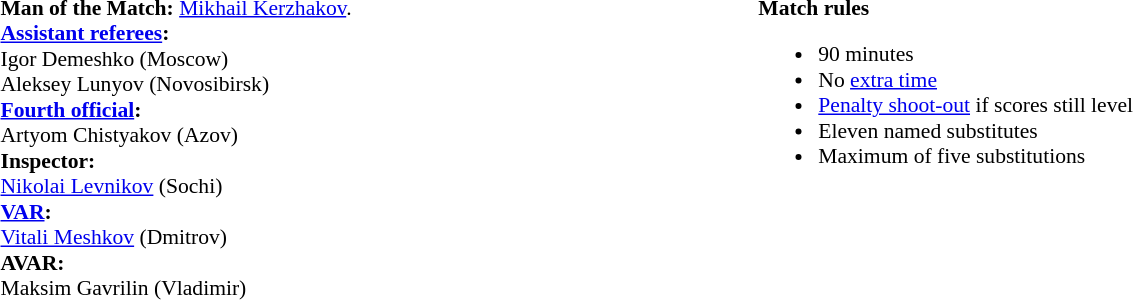<table width=100% style="font-size:90%">
<tr>
<td><br><strong>Man of the Match:</strong> <a href='#'>Mikhail Kerzhakov</a>.<br><strong><a href='#'>Assistant referees</a>:</strong>
<br>Igor Demeshko (Moscow)
<br>Aleksey Lunyov (Novosibirsk)
<br><strong><a href='#'>Fourth official</a>:</strong>
<br>Artyom Chistyakov (Azov)
<br><strong>Inspector:</strong>
<br><a href='#'>Nikolai Levnikov</a> (Sochi)
<br><strong><a href='#'>VAR</a>:</strong>
<br><a href='#'>Vitali Meshkov</a> (Dmitrov)
<br><strong>AVAR:</strong>
<br>Maksim Gavrilin (Vladimir)</td>
<td style="width:60%; vertical-align:top;"><br><strong>Match rules</strong><ul><li>90 minutes</li><li>No <a href='#'>extra time</a></li><li><a href='#'>Penalty shoot-out</a> if scores still level</li><li>Eleven named substitutes</li><li>Maximum of five substitutions</li></ul></td>
</tr>
</table>
